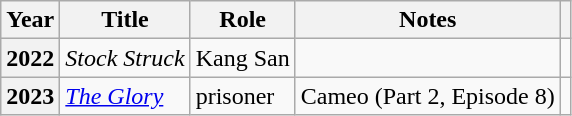<table class="wikitable plainrowheaders">
<tr>
<th scope="col">Year</th>
<th scope="col">Title</th>
<th scope="col">Role</th>
<th>Notes</th>
<th scope="col" class="unsortable"></th>
</tr>
<tr>
<th scope="row">2022</th>
<td><em>Stock Struck</em></td>
<td>Kang San</td>
<td></td>
<td></td>
</tr>
<tr>
<th scope="row">2023</th>
<td><em><a href='#'>The Glory</a></em></td>
<td>prisoner</td>
<td>Cameo (Part 2, <abbr>Episode</abbr> 8)</td>
<td></td>
</tr>
</table>
